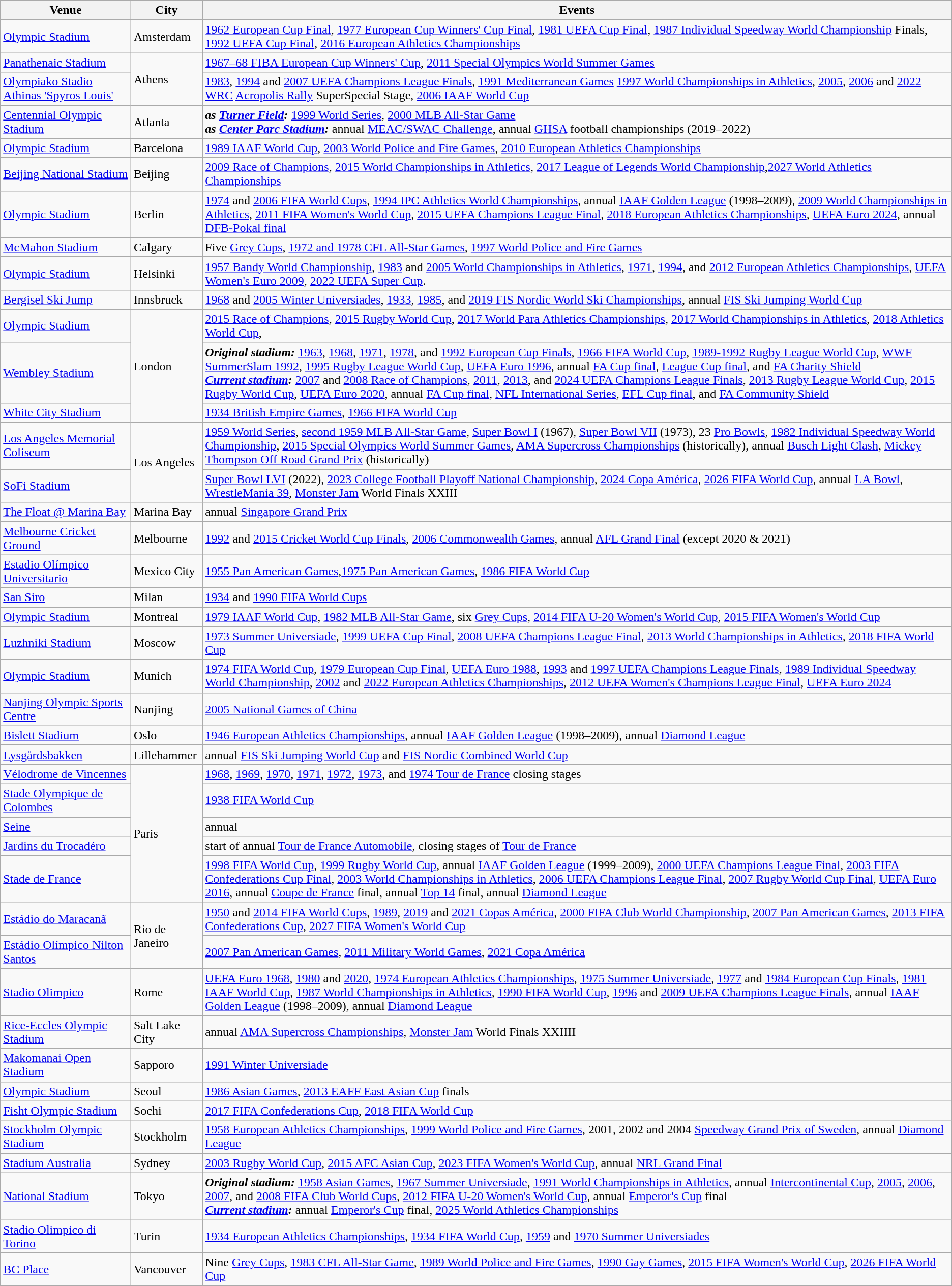<table class=wikitable>
<tr>
<th>Venue</th>
<th>City</th>
<th>Events</th>
</tr>
<tr>
<td><a href='#'>Olympic Stadium</a></td>
<td> Amsterdam</td>
<td><a href='#'>1962 European Cup Final</a>, <a href='#'>1977 European Cup Winners' Cup Final</a>, <a href='#'>1981 UEFA Cup Final</a>, <a href='#'>1987 Individual Speedway World Championship</a> Finals, <a href='#'>1992 UEFA Cup Final</a>, <a href='#'>2016 European Athletics Championships</a></td>
</tr>
<tr>
<td><a href='#'>Panathenaic Stadium</a></td>
<td rowspan=2> Athens</td>
<td><a href='#'>1967–68 FIBA European Cup Winners' Cup</a>, <a href='#'>2011 Special Olympics World Summer Games</a></td>
</tr>
<tr>
<td><a href='#'>Olympiako Stadio Athinas 'Spyros Louis'</a></td>
<td><a href='#'>1983</a>, <a href='#'>1994</a> and <a href='#'>2007 UEFA Champions League Finals</a>, <a href='#'>1991 Mediterranean Games</a> <a href='#'>1997 World Championships in Athletics</a>, <a href='#'>2005</a>, <a href='#'>2006</a> and <a href='#'>2022</a> <a href='#'>WRC</a> <a href='#'>Acropolis Rally</a> SuperSpecial Stage, <a href='#'>2006 IAAF World Cup</a></td>
</tr>
<tr>
<td><a href='#'>Centennial Olympic Stadium</a></td>
<td> Atlanta</td>
<td><strong><em>as <a href='#'>Turner Field</a>:</em></strong> <a href='#'>1999 World Series</a>, <a href='#'>2000 MLB All-Star Game</a><br> <strong><em>as <a href='#'>Center Parc Stadium</a>:</em></strong>  annual <a href='#'>MEAC/SWAC Challenge</a>, annual <a href='#'>GHSA</a> football championships (2019–2022)</td>
</tr>
<tr>
<td><a href='#'>Olympic Stadium</a></td>
<td> Barcelona</td>
<td><a href='#'>1989 IAAF World Cup</a>, <a href='#'>2003 World Police and Fire Games</a>, <a href='#'>2010 European Athletics Championships</a></td>
</tr>
<tr>
<td><a href='#'>Beijing National Stadium</a></td>
<td> Beijing</td>
<td><a href='#'>2009 Race of Champions</a>, <a href='#'>2015 World Championships in Athletics</a>, <a href='#'>2017 League of Legends World Championship</a>,<a href='#'>2027 World Athletics Championships</a></td>
</tr>
<tr>
<td><a href='#'>Olympic Stadium</a></td>
<td> Berlin</td>
<td><a href='#'>1974</a> and <a href='#'>2006 FIFA World Cups</a>, <a href='#'>1994 IPC Athletics World Championships</a>, annual <a href='#'>IAAF Golden League</a> (1998–2009), <a href='#'>2009 World Championships in Athletics</a>, <a href='#'>2011 FIFA Women's World Cup</a>, <a href='#'>2015 UEFA Champions League Final</a>, <a href='#'>2018 European Athletics Championships</a>, <a href='#'>UEFA Euro 2024</a>, annual <a href='#'>DFB-Pokal final</a></td>
</tr>
<tr>
<td><a href='#'>McMahon Stadium</a></td>
<td> Calgary</td>
<td>Five <a href='#'>Grey Cups</a>, <a href='#'>1972 and 1978 CFL All-Star Games</a>, <a href='#'>1997 World Police and Fire Games</a></td>
</tr>
<tr>
<td><a href='#'>Olympic Stadium</a></td>
<td> Helsinki</td>
<td><a href='#'>1957 Bandy World Championship</a>, <a href='#'>1983</a> and <a href='#'>2005 World Championships in Athletics</a>, <a href='#'>1971</a>, <a href='#'>1994</a>, and <a href='#'>2012 European Athletics Championships</a>, <a href='#'>UEFA Women's Euro 2009</a>, <a href='#'>2022 UEFA Super Cup</a>.</td>
</tr>
<tr>
<td><a href='#'>Bergisel Ski Jump</a></td>
<td> Innsbruck</td>
<td><a href='#'>1968</a> and <a href='#'>2005 Winter Universiades</a>, <a href='#'>1933</a>, <a href='#'>1985</a>, and <a href='#'>2019 FIS Nordic World Ski Championships</a>, annual <a href='#'>FIS Ski Jumping World Cup</a></td>
</tr>
<tr>
<td><a href='#'>Olympic Stadium</a></td>
<td rowspan=3> London</td>
<td><a href='#'>2015 Race of Champions</a>, <a href='#'>2015 Rugby World Cup</a>, <a href='#'>2017 World Para Athletics Championships</a>, <a href='#'>2017 World Championships in Athletics</a>, <a href='#'>2018 Athletics World Cup</a>, </td>
</tr>
<tr>
<td><a href='#'>Wembley Stadium</a></td>
<td><strong><em>Original stadium:</em></strong> <a href='#'>1963</a>, <a href='#'>1968</a>, <a href='#'>1971</a>, <a href='#'>1978</a>, and <a href='#'>1992 European Cup Finals</a>, <a href='#'>1966 FIFA World Cup</a>, <a href='#'>1989-1992 Rugby League World Cup</a>, <a href='#'>WWF SummerSlam 1992</a>, <a href='#'>1995 Rugby League World Cup</a>, <a href='#'>UEFA Euro 1996</a>, annual <a href='#'>FA Cup final</a>, <a href='#'>League Cup final</a>, and <a href='#'>FA Charity Shield</a><br><strong><em><a href='#'>Current stadium</a>:</em></strong> <a href='#'>2007</a> and <a href='#'>2008 Race of Champions</a>, <a href='#'>2011</a>, <a href='#'>2013</a>, and <a href='#'>2024 UEFA Champions League Finals</a>, <a href='#'>2013 Rugby League World Cup</a>, <a href='#'>2015 Rugby World Cup</a>, <a href='#'>UEFA Euro 2020</a>, annual <a href='#'>FA Cup final</a>, <a href='#'>NFL International Series</a>, <a href='#'>EFL Cup final</a>, and <a href='#'>FA Community Shield</a></td>
</tr>
<tr>
<td><a href='#'>White City Stadium</a></td>
<td><a href='#'>1934 British Empire Games</a>, <a href='#'>1966 FIFA World Cup</a></td>
</tr>
<tr>
<td><a href='#'>Los Angeles Memorial Coliseum</a></td>
<td rowspan=2> Los Angeles</td>
<td><a href='#'>1959 World Series</a>, <a href='#'>second 1959 MLB All-Star Game</a>, <a href='#'>Super Bowl I</a> (1967), <a href='#'>Super Bowl VII</a> (1973), 23 <a href='#'>Pro Bowls</a>, <a href='#'>1982 Individual Speedway World Championship</a>, <a href='#'>2015 Special Olympics World Summer Games</a>, <a href='#'>AMA Supercross Championships</a> (historically), annual <a href='#'>Busch Light Clash</a>, <a href='#'>Mickey Thompson Off Road Grand Prix</a> (historically)</td>
</tr>
<tr>
<td><a href='#'>SoFi Stadium</a></td>
<td><a href='#'>Super Bowl LVI</a> (2022), <a href='#'>2023 College Football Playoff National Championship</a>, <a href='#'>2024 Copa América</a>, <a href='#'>2026 FIFA World Cup</a>, annual <a href='#'>LA Bowl</a>, <a href='#'>WrestleMania 39</a>, <a href='#'>Monster Jam</a> World Finals XXIII</td>
</tr>
<tr>
<td><a href='#'>The Float @ Marina Bay</a></td>
<td> Marina Bay</td>
<td>annual <a href='#'>Singapore Grand Prix</a></td>
</tr>
<tr>
<td><a href='#'>Melbourne Cricket Ground</a></td>
<td> Melbourne</td>
<td><a href='#'>1992</a> and <a href='#'>2015 Cricket World Cup Finals</a>, <a href='#'>2006 Commonwealth Games</a>, annual <a href='#'>AFL Grand Final</a> (except 2020 & 2021)</td>
</tr>
<tr>
<td><a href='#'>Estadio Olímpico Universitario</a></td>
<td> Mexico City</td>
<td><a href='#'>1955 Pan American Games</a>,<a href='#'>1975 Pan American Games</a>, <a href='#'>1986 FIFA World Cup</a></td>
</tr>
<tr>
<td><a href='#'>San Siro</a></td>
<td> Milan</td>
<td><a href='#'>1934</a> and <a href='#'>1990 FIFA World Cups</a></td>
</tr>
<tr>
<td><a href='#'>Olympic Stadium</a></td>
<td> Montreal</td>
<td><a href='#'>1979 IAAF World Cup</a>, <a href='#'>1982 MLB All-Star Game</a>, six <a href='#'>Grey Cups</a>, <a href='#'>2014 FIFA U-20 Women's World Cup</a>, <a href='#'>2015 FIFA Women's World Cup</a></td>
</tr>
<tr>
<td><a href='#'>Luzhniki Stadium</a></td>
<td> Moscow</td>
<td><a href='#'>1973 Summer Universiade</a>, <a href='#'>1999 UEFA Cup Final</a>, <a href='#'>2008 UEFA Champions League Final</a>, <a href='#'>2013 World Championships in Athletics</a>, <a href='#'>2018 FIFA World Cup</a></td>
</tr>
<tr>
<td><a href='#'>Olympic Stadium</a></td>
<td> Munich</td>
<td><a href='#'>1974 FIFA World Cup</a>, <a href='#'>1979 European Cup Final</a>, <a href='#'>UEFA Euro 1988</a>, <a href='#'>1993</a> and <a href='#'>1997 UEFA Champions League Finals</a>, <a href='#'>1989 Individual Speedway World Championship</a>, <a href='#'>2002</a> and <a href='#'>2022 European Athletics Championships</a>, <a href='#'>2012 UEFA Women's Champions League Final</a>, <a href='#'>UEFA Euro 2024</a></td>
</tr>
<tr>
<td><a href='#'>Nanjing Olympic Sports Centre</a></td>
<td> Nanjing</td>
<td><a href='#'>2005 National Games of China</a></td>
</tr>
<tr>
<td><a href='#'>Bislett Stadium</a></td>
<td> Oslo</td>
<td><a href='#'>1946 European Athletics Championships</a>, annual <a href='#'>IAAF Golden League</a> (1998–2009), annual <a href='#'>Diamond League</a></td>
</tr>
<tr>
<td><a href='#'>Lysgårdsbakken</a></td>
<td> Lillehammer</td>
<td>annual <a href='#'>FIS Ski Jumping World Cup</a> and <a href='#'>FIS Nordic Combined World Cup</a></td>
</tr>
<tr>
<td><a href='#'>Vélodrome de Vincennes</a></td>
<td rowspan="5"> Paris</td>
<td><a href='#'>1968</a>, <a href='#'>1969</a>, <a href='#'>1970</a>, <a href='#'>1971</a>, <a href='#'>1972</a>, <a href='#'>1973</a>, and <a href='#'>1974 Tour de France</a> closing stages</td>
</tr>
<tr>
<td><a href='#'>Stade Olympique de Colombes</a></td>
<td><a href='#'>1938 FIFA World Cup</a></td>
</tr>
<tr>
<td><a href='#'>Seine</a></td>
<td>annual </td>
</tr>
<tr>
<td><a href='#'>Jardins du Trocadéro</a></td>
<td>start of annual <a href='#'>Tour de France Automobile</a>, closing stages of <a href='#'>Tour de France</a></td>
</tr>
<tr>
<td><a href='#'>Stade de France</a></td>
<td><a href='#'>1998 FIFA World Cup</a>, <a href='#'>1999 Rugby World Cup</a>, annual <a href='#'>IAAF Golden League</a> (1999–2009), <a href='#'>2000 UEFA Champions League Final</a>, <a href='#'>2003 FIFA Confederations Cup Final</a>, <a href='#'>2003 World Championships in Athletics</a>, <a href='#'>2006 UEFA Champions League Final</a>, <a href='#'>2007 Rugby World Cup Final</a>, <a href='#'>UEFA Euro 2016</a>, annual <a href='#'>Coupe de France</a> final, annual <a href='#'>Top 14</a> final, annual <a href='#'>Diamond League</a></td>
</tr>
<tr>
<td><a href='#'>Estádio do Maracanã</a></td>
<td rowspan=2> Rio de Janeiro</td>
<td><a href='#'>1950</a> and <a href='#'>2014 FIFA World Cups</a>, <a href='#'>1989</a>, <a href='#'>2019</a> and <a href='#'>2021 Copas América</a>, <a href='#'>2000 FIFA Club World Championship</a>, <a href='#'>2007 Pan American Games</a>, <a href='#'>2013 FIFA Confederations Cup</a>, <a href='#'>2027 FIFA Women's World Cup</a></td>
</tr>
<tr>
<td><a href='#'>Estádio Olímpico Nilton Santos</a></td>
<td><a href='#'>2007 Pan American Games</a>, <a href='#'>2011 Military World Games</a>, <a href='#'>2021 Copa América</a></td>
</tr>
<tr>
<td><a href='#'>Stadio Olimpico</a></td>
<td> Rome</td>
<td><a href='#'>UEFA Euro 1968</a>, <a href='#'>1980</a> and <a href='#'>2020</a>, <a href='#'>1974 European Athletics Championships</a>, <a href='#'>1975 Summer Universiade</a>, <a href='#'>1977</a> and <a href='#'>1984 European Cup Finals</a>, <a href='#'>1981 IAAF World Cup</a>, <a href='#'>1987 World Championships in Athletics</a>, <a href='#'>1990 FIFA World Cup</a>, <a href='#'>1996</a> and <a href='#'>2009 UEFA Champions League Finals</a>, annual <a href='#'>IAAF Golden League</a> (1998–2009), annual <a href='#'>Diamond League</a></td>
</tr>
<tr>
<td><a href='#'>Rice-Eccles Olympic Stadium</a></td>
<td> Salt Lake City</td>
<td>annual <a href='#'>AMA Supercross Championships</a>, <a href='#'>Monster Jam</a> World Finals XXIIII</td>
</tr>
<tr>
<td><a href='#'>Makomanai Open Stadium</a></td>
<td> Sapporo</td>
<td><a href='#'>1991 Winter Universiade</a></td>
</tr>
<tr>
<td><a href='#'>Olympic Stadium</a></td>
<td> Seoul</td>
<td><a href='#'>1986 Asian Games</a>, <a href='#'>2013 EAFF East Asian Cup</a> finals</td>
</tr>
<tr>
<td><a href='#'>Fisht Olympic Stadium</a></td>
<td> Sochi</td>
<td><a href='#'>2017 FIFA Confederations Cup</a>, <a href='#'>2018 FIFA World Cup</a></td>
</tr>
<tr>
<td><a href='#'>Stockholm Olympic Stadium</a></td>
<td> Stockholm</td>
<td><a href='#'>1958 European Athletics Championships</a>, <a href='#'>1999 World Police and Fire Games</a>, 2001, 2002 and 2004 <a href='#'>Speedway Grand Prix of Sweden</a>, annual <a href='#'>Diamond League</a></td>
</tr>
<tr>
<td><a href='#'>Stadium Australia</a></td>
<td> Sydney</td>
<td><a href='#'>2003 Rugby World Cup</a>, <a href='#'>2015 AFC Asian Cup</a>, <a href='#'>2023 FIFA Women's World Cup</a>, annual <a href='#'>NRL Grand Final</a></td>
</tr>
<tr>
<td><a href='#'>National Stadium</a></td>
<td> Tokyo</td>
<td><strong><em>Original stadium:</em></strong> <a href='#'>1958 Asian Games</a>, <a href='#'>1967 Summer Universiade</a>, <a href='#'>1991 World Championships in Athletics</a>, annual <a href='#'>Intercontinental Cup</a>, <a href='#'>2005</a>, <a href='#'>2006</a>, <a href='#'>2007</a>, and <a href='#'>2008 FIFA Club World Cups</a>, <a href='#'>2012 FIFA U-20 Women's World Cup</a>, annual <a href='#'>Emperor's Cup</a> final<br><strong><em><a href='#'>Current stadium</a>:</em></strong> annual <a href='#'>Emperor's Cup</a> final, <a href='#'>2025 World Athletics Championships</a></td>
</tr>
<tr>
<td><a href='#'>Stadio Olimpico di Torino</a></td>
<td> Turin</td>
<td><a href='#'>1934 European Athletics Championships</a>, <a href='#'>1934 FIFA World Cup</a>, <a href='#'>1959</a> and <a href='#'>1970 Summer Universiades</a></td>
</tr>
<tr>
<td><a href='#'>BC Place</a></td>
<td> Vancouver</td>
<td>Nine <a href='#'>Grey Cups</a>, <a href='#'>1983 CFL All-Star Game</a>, <a href='#'>1989 World Police and Fire Games</a>, <a href='#'>1990 Gay Games</a>, <a href='#'>2015 FIFA Women's World Cup</a>, <a href='#'>2026 FIFA World Cup</a></td>
</tr>
</table>
